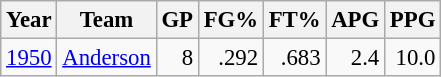<table class="wikitable sortable" style="font-size:95%; text-align:right;">
<tr>
<th>Year</th>
<th>Team</th>
<th>GP</th>
<th>FG%</th>
<th>FT%</th>
<th>APG</th>
<th>PPG</th>
</tr>
<tr>
<td style="text-align:left;"><a href='#'>1950</a></td>
<td style="text-align:left;"><a href='#'>Anderson</a></td>
<td>8</td>
<td>.292</td>
<td>.683</td>
<td>2.4</td>
<td>10.0</td>
</tr>
</table>
